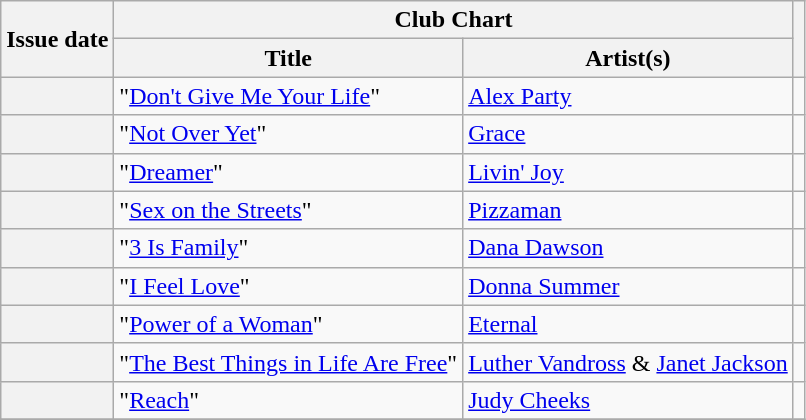<table class="wikitable sortable plainrowheaders">
<tr>
<th scope=col rowspan=2>Issue date</th>
<th scope=col colspan=2>Club Chart</th>
<th scope=col rowspan=2 class=unsortable></th>
</tr>
<tr>
<th scope=col>Title</th>
<th scope=col>Artist(s)</th>
</tr>
<tr>
<th scope=row></th>
<td rowspan="1">"<a href='#'>Don't Give Me Your Life</a>"</td>
<td rowspan="1"><a href='#'>Alex Party</a></td>
<td></td>
</tr>
<tr>
<th scope=row></th>
<td rowspan="1">"<a href='#'>Not Over Yet</a>"</td>
<td rowspan="1"><a href='#'>Grace</a></td>
<td></td>
</tr>
<tr>
<th scope=row></th>
<td rowspan="1">"<a href='#'>Dreamer</a>"</td>
<td rowspan="1"><a href='#'>Livin' Joy</a></td>
<td></td>
</tr>
<tr>
<th scope=row></th>
<td rowspan="1">"<a href='#'>Sex on the Streets</a>"</td>
<td rowspan="1"><a href='#'>Pizzaman</a></td>
<td></td>
</tr>
<tr>
<th scope=row></th>
<td rowspan="1">"<a href='#'>3 Is Family</a>"</td>
<td rowspan="1"><a href='#'>Dana Dawson</a></td>
<td></td>
</tr>
<tr>
<th scope=row></th>
<td rowspan="1">"<a href='#'>I Feel Love</a>"</td>
<td rowspan="1"><a href='#'>Donna Summer</a></td>
<td></td>
</tr>
<tr>
<th scope=row></th>
<td rowspan="1">"<a href='#'>Power of a Woman</a>"</td>
<td rowspan="1"><a href='#'>Eternal</a></td>
<td></td>
</tr>
<tr>
<th scope=row></th>
<td rowspan="1">"<a href='#'>The Best Things in Life Are Free</a>"</td>
<td rowspan="1"><a href='#'>Luther Vandross</a> & <a href='#'>Janet Jackson</a></td>
<td></td>
</tr>
<tr>
<th scope=row></th>
<td rowspan="1">"<a href='#'>Reach</a>"</td>
<td rowspan="1"><a href='#'>Judy Cheeks</a></td>
<td></td>
</tr>
<tr>
</tr>
</table>
